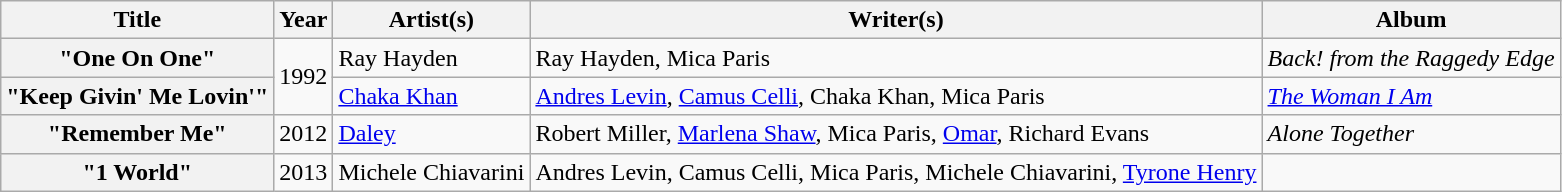<table class="wikitable plainrowheaders" "border="1">
<tr>
<th scope="col">Title</th>
<th scope="col">Year</th>
<th scope="col">Artist(s)</th>
<th scope="col">Writer(s)</th>
<th scope="col">Album</th>
</tr>
<tr>
<th scope="row">"One On One"</th>
<td rowspan="2">1992</td>
<td>Ray Hayden</td>
<td>Ray Hayden, Mica Paris</td>
<td><em>Back! from the Raggedy Edge</em></td>
</tr>
<tr>
<th scope="row">"Keep Givin' Me Lovin'"</th>
<td><a href='#'>Chaka Khan</a></td>
<td><a href='#'>Andres Levin</a>, <a href='#'>Camus Celli</a>, Chaka Khan, Mica Paris</td>
<td><em><a href='#'>The Woman I Am</a></em></td>
</tr>
<tr>
<th scope="row">"Remember Me"</th>
<td rowspan="1">2012</td>
<td><a href='#'>Daley</a></td>
<td>Robert Miller, <a href='#'>Marlena Shaw</a>, Mica Paris, <a href='#'>Omar</a>, Richard Evans</td>
<td><em>Alone Together</em></td>
</tr>
<tr>
<th scope="row">"1 World"</th>
<td rowspan="1">2013</td>
<td>Michele Chiavarini</td>
<td>Andres Levin, Camus Celli, Mica Paris, Michele Chiavarini, <a href='#'>Tyrone Henry</a></td>
<td></td>
</tr>
</table>
